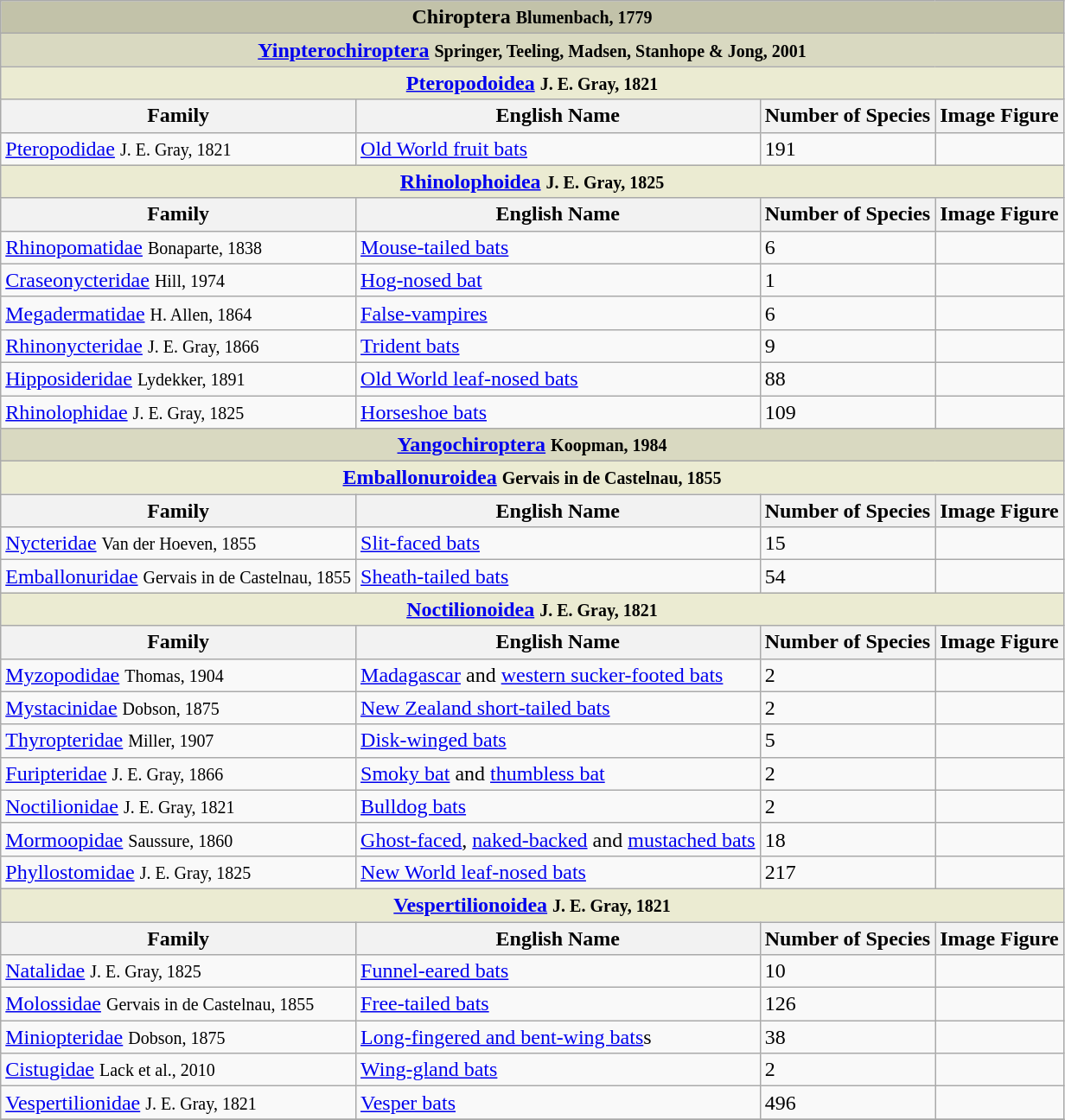<table class="wikitable">
<tr>
<td colspan="100%" align="center" bgcolor="#c2c2a9"><strong>Chiroptera <small>Blumenbach, 1779</small></strong></td>
</tr>
<tr>
<td colspan="100%" align="center" bgcolor="#d9d9c1"><strong><a href='#'>Yinpterochiroptera</a> <small>Springer, Teeling, Madsen, Stanhope & Jong, 2001</small></strong></td>
</tr>
<tr>
<td colspan="100%" align="center" bgcolor="#ebebd2"><strong><a href='#'>Pteropodoidea</a> <small>J. E. Gray, 1821</small></strong></td>
</tr>
<tr>
<th>Family</th>
<th>English Name</th>
<th>Number of Species</th>
<th>Image Figure</th>
</tr>
<tr>
<td><a href='#'>Pteropodidae</a> <small>J. E. Gray, 1821</small></td>
<td><a href='#'>Old World fruit bats</a></td>
<td>191</td>
<td></td>
</tr>
<tr>
<td colspan="100%" align="center" bgcolor="#ebebd2"><strong><a href='#'>Rhinolophoidea</a> <small>J. E. Gray, 1825</small></strong></td>
</tr>
<tr>
<th>Family</th>
<th>English Name</th>
<th>Number of Species</th>
<th>Image Figure</th>
</tr>
<tr>
<td><a href='#'>Rhinopomatidae</a> <small>Bonaparte, 1838</small></td>
<td><a href='#'>Mouse-tailed bats</a></td>
<td>6</td>
<td></td>
</tr>
<tr>
<td><a href='#'>Craseonycteridae</a> <small>Hill, 1974</small></td>
<td><a href='#'>Hog-nosed bat</a></td>
<td>1</td>
<td></td>
</tr>
<tr>
<td><a href='#'>Megadermatidae</a> <small>H. Allen, 1864</small></td>
<td><a href='#'>False-vampires</a></td>
<td>6</td>
<td></td>
</tr>
<tr>
<td><a href='#'>Rhinonycteridae</a> <small>J. E. Gray, 1866</small></td>
<td><a href='#'>Trident bats</a></td>
<td>9</td>
<td></td>
</tr>
<tr>
<td><a href='#'>Hipposideridae</a> <small>Lydekker, 1891</small></td>
<td><a href='#'>Old World leaf-nosed bats</a></td>
<td>88</td>
<td></td>
</tr>
<tr>
<td><a href='#'>Rhinolophidae</a> <small>J. E. Gray, 1825</small></td>
<td><a href='#'>Horseshoe bats</a></td>
<td>109</td>
<td></td>
</tr>
<tr>
<td colspan="100%" align="center" bgcolor="#d9d9c1"><strong><a href='#'>Yangochiroptera</a> <small>Koopman, 1984</small></strong></td>
</tr>
<tr>
<td colspan="100%" align="center" bgcolor="#ebebd2"><strong><a href='#'>Emballonuroidea</a> <small>Gervais in de Castelnau, 1855</small></strong></td>
</tr>
<tr>
<th>Family</th>
<th>English Name</th>
<th>Number of Species</th>
<th>Image Figure</th>
</tr>
<tr>
<td><a href='#'>Nycteridae</a> <small>Van der Hoeven, 1855</small></td>
<td><a href='#'>Slit-faced bats</a></td>
<td>15</td>
<td></td>
</tr>
<tr>
<td><a href='#'>Emballonuridae</a> <small>Gervais in de Castelnau, 1855</small></td>
<td><a href='#'>Sheath-tailed bats</a></td>
<td>54</td>
<td></td>
</tr>
<tr>
<td colspan="100%" align="center" bgcolor="#ebebd2"><strong><a href='#'>Noctilionoidea</a> <small>J. E. Gray, 1821</small></strong></td>
</tr>
<tr>
<th>Family</th>
<th>English Name</th>
<th>Number of Species</th>
<th>Image Figure</th>
</tr>
<tr>
<td><a href='#'>Myzopodidae</a> <small>Thomas, 1904</small></td>
<td><a href='#'>Madagascar</a> and <a href='#'>western sucker-footed bats</a></td>
<td>2</td>
<td></td>
</tr>
<tr>
<td><a href='#'>Mystacinidae</a> <small>Dobson, 1875</small></td>
<td><a href='#'>New Zealand short-tailed bats</a></td>
<td>2</td>
<td></td>
</tr>
<tr>
<td><a href='#'>Thyropteridae</a> <small>Miller, 1907</small></td>
<td><a href='#'>Disk-winged bats</a></td>
<td>5</td>
<td></td>
</tr>
<tr>
<td><a href='#'>Furipteridae</a> <small>J. E. Gray, 1866</small></td>
<td><a href='#'>Smoky bat</a> and <a href='#'>thumbless bat</a></td>
<td>2</td>
<td></td>
</tr>
<tr>
<td><a href='#'>Noctilionidae</a> <small>J. E. Gray, 1821</small></td>
<td><a href='#'>Bulldog bats</a></td>
<td>2</td>
<td></td>
</tr>
<tr>
<td><a href='#'>Mormoopidae</a> <small>Saussure, 1860</small></td>
<td><a href='#'>Ghost-faced</a>, <a href='#'>naked-backed</a> and <a href='#'>mustached bats</a></td>
<td>18</td>
<td></td>
</tr>
<tr>
<td><a href='#'>Phyllostomidae</a> <small>J. E. Gray, 1825</small></td>
<td><a href='#'>New World leaf-nosed bats</a></td>
<td>217</td>
<td></td>
</tr>
<tr>
<td colspan="100%" align="center" bgcolor="#ebebd2"><strong><a href='#'>Vespertilionoidea</a> <small>J. E. Gray, 1821</small></strong></td>
</tr>
<tr>
<th>Family</th>
<th>English Name</th>
<th>Number of Species</th>
<th>Image Figure</th>
</tr>
<tr>
<td><a href='#'>Natalidae</a> <small>J. E. Gray, 1825</small></td>
<td><a href='#'>Funnel-eared bats</a></td>
<td>10</td>
<td></td>
</tr>
<tr>
<td><a href='#'>Molossidae</a> <small>Gervais in de Castelnau, 1855</small></td>
<td><a href='#'>Free-tailed bats</a></td>
<td>126</td>
<td></td>
</tr>
<tr>
<td><a href='#'>Miniopteridae</a> <small>Dobson, 1875</small></td>
<td><a href='#'>Long-fingered and bent-wing bats</a>s</td>
<td>38</td>
<td></td>
</tr>
<tr>
<td><a href='#'>Cistugidae</a> <small>Lack et al., 2010</small></td>
<td><a href='#'>Wing-gland bats</a></td>
<td>2</td>
<td></td>
</tr>
<tr>
<td><a href='#'>Vespertilionidae</a> <small>J. E. Gray, 1821</small></td>
<td><a href='#'>Vesper bats</a></td>
<td>496</td>
<td></td>
</tr>
<tr>
</tr>
</table>
